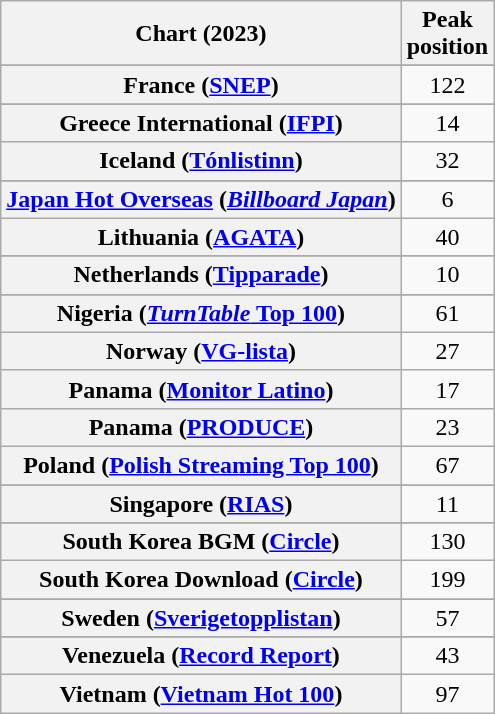<table class="wikitable sortable plainrowheaders" style="text-align:center">
<tr>
<th scope="col">Chart (2023)</th>
<th scope="col">Peak<br>position</th>
</tr>
<tr>
</tr>
<tr>
</tr>
<tr>
</tr>
<tr>
</tr>
<tr>
</tr>
<tr>
</tr>
<tr>
</tr>
<tr>
<th scope="row">France (<a href='#'>SNEP</a>)</th>
<td>122</td>
</tr>
<tr>
</tr>
<tr>
</tr>
<tr>
<th scope="row">Greece International (<a href='#'>IFPI</a>)</th>
<td>14</td>
</tr>
<tr>
<th scope="row">Iceland (<a href='#'>Tónlistinn</a>)</th>
<td>32</td>
</tr>
<tr>
</tr>
<tr>
<th scope="row"><a href='#'>Japan Hot Overseas</a> (<em><a href='#'>Billboard Japan</a></em>)</th>
<td>6</td>
</tr>
<tr>
<th scope="row">Lithuania (<a href='#'>AGATA</a>)</th>
<td>40</td>
</tr>
<tr>
</tr>
<tr>
<th scope="row">Netherlands (<a href='#'>Tipparade</a>)</th>
<td>10</td>
</tr>
<tr>
</tr>
<tr>
<th scope="row">Nigeria (<a href='#'><em>TurnTable</em> Top 100</a>)</th>
<td>61</td>
</tr>
<tr>
<th scope="row">Norway (<a href='#'>VG-lista</a>)</th>
<td>27</td>
</tr>
<tr>
<th scope="row">Panama (<a href='#'>Monitor Latino</a>)</th>
<td>17</td>
</tr>
<tr>
<th scope="row">Panama (<a href='#'>PRODUCE</a>)</th>
<td>23</td>
</tr>
<tr>
<th scope="row">Poland (<a href='#'>Polish Streaming Top 100</a>)</th>
<td>67</td>
</tr>
<tr>
</tr>
<tr>
<th scope="row">Singapore (<a href='#'>RIAS</a>)</th>
<td>11</td>
</tr>
<tr>
</tr>
<tr>
<th scope="row">South Korea BGM (<a href='#'>Circle</a>)</th>
<td>130</td>
</tr>
<tr>
<th scope="row">South Korea Download (<a href='#'>Circle</a>)</th>
<td>199</td>
</tr>
<tr>
</tr>
<tr>
<th scope="row">Sweden (<a href='#'>Sverigetopplistan</a>)</th>
<td>57</td>
</tr>
<tr>
</tr>
<tr>
</tr>
<tr>
</tr>
<tr>
</tr>
<tr>
</tr>
<tr>
</tr>
<tr>
</tr>
<tr>
</tr>
<tr>
<th scope="row">Venezuela (<a href='#'>Record Report</a>)</th>
<td>43</td>
</tr>
<tr>
<th scope="row">Vietnam (<a href='#'>Vietnam Hot 100</a>)</th>
<td>97</td>
</tr>
</table>
